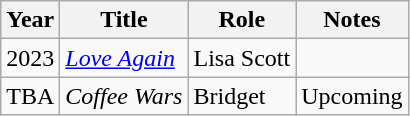<table class="wikitable sortable">
<tr>
<th>Year</th>
<th>Title</th>
<th>Role</th>
<th>Notes</th>
</tr>
<tr>
<td>2023</td>
<td><em><a href='#'>Love Again</a></em></td>
<td>Lisa Scott</td>
<td></td>
</tr>
<tr>
<td>TBA</td>
<td><em>Coffee Wars</em></td>
<td>Bridget</td>
<td>Upcoming</td>
</tr>
</table>
